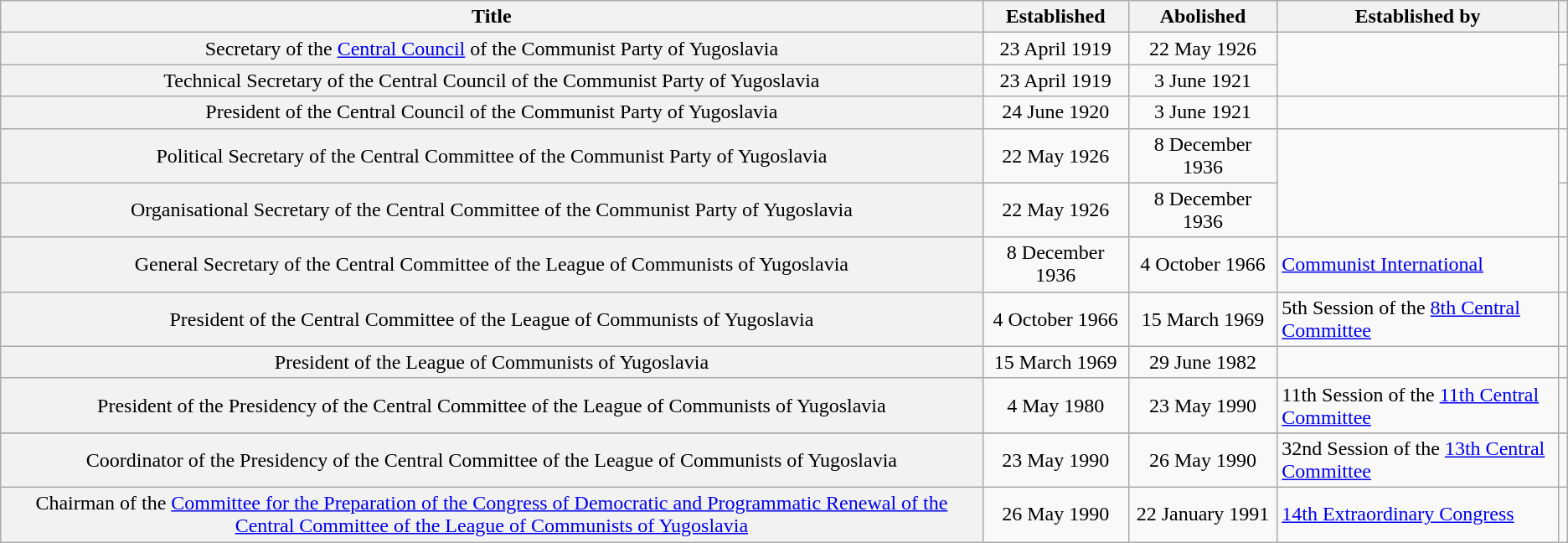<table class="wikitable plainrowheaders sortable">
<tr>
<th scope=col>Title</th>
<th scope=col>Established</th>
<th scope=col>Abolished</th>
<th scope=col>Established by</th>
<th scope=col class="unsortable"></th>
</tr>
<tr>
<th scope="row" style="font-weight:normal;">Secretary of the <a href='#'>Central Council</a> of the Communist Party of Yugoslavia<br> </th>
<td align="center">23 April 1919</td>
<td align="center">22 May 1926</td>
<td rowspan="2"></td>
<td align="center"></td>
</tr>
<tr>
<th scope="row" style="font-weight:normal;">Technical Secretary of the Central Council of the Communist Party of Yugoslavia<br> </th>
<td align="center">23 April 1919</td>
<td align="center">3 June 1921</td>
<td align="center"></td>
</tr>
<tr>
<th align="left" scope="row" style="font-weight:normal;">President of the Central Council of the Communist Party of Yugoslavia <br> </th>
<td align="center">24 June 1920</td>
<td align="center">3 June 1921</td>
<td></td>
<td align="center"></td>
</tr>
<tr>
<th scope="row" style="font-weight:normal;">Political Secretary of the Central Committee of the Communist Party of Yugoslavia <br> </th>
<td align="center">22 May 1926</td>
<td align="center">8 December 1936</td>
<td rowspan="2"></td>
<td align="center"></td>
</tr>
<tr>
<th scope="row" style="font-weight:normal;">Organisational Secretary of the Central Committee of the Communist Party of Yugoslavia <br> </th>
<td align="center">22 May 1926</td>
<td align="center">8 December 1936</td>
<td align="center"></td>
</tr>
<tr>
<th scope="row" style="font-weight:normal;">General Secretary of the Central Committee of the League of Communists of Yugoslavia <br> </th>
<td align="center">8 December 1936</td>
<td align="center">4 October 1966</td>
<td><a href='#'>Communist International</a></td>
<td align="center"></td>
</tr>
<tr>
<th scope="row" style="font-weight:normal;">President of the Central Committee of the League of Communists of Yugoslavia <br> </th>
<td align="center">4 October 1966</td>
<td align="center">15 March 1969</td>
<td>5th Session of the <a href='#'>8th Central Committee</a></td>
<td align="center"></td>
</tr>
<tr>
<th scope="row" style="font-weight:normal;">President of the League of Communists of Yugoslavia <br> </th>
<td align="center">15 March 1969</td>
<td align="center">29 June 1982</td>
<td></td>
<td align="center"></td>
</tr>
<tr>
<th scope="row" style="font-weight:normal;">President of the Presidency of the Central Committee of the League of Communists of Yugoslavia <br> </th>
<td align="center">4 May 1980</td>
<td align="center">23 May 1990</td>
<td>11th Session of the <a href='#'>11th Central Committee</a></td>
<td align="center"></td>
</tr>
<tr>
</tr>
<tr>
<th scope="row" style="font-weight:normal;">Coordinator of the Presidency of the Central Committee of the League of Communists of Yugoslavia <br> </th>
<td align="center">23 May 1990</td>
<td align="center">26 May 1990</td>
<td>32nd Session of the <a href='#'>13th Central Committee</a></td>
<td align="center"></td>
</tr>
<tr>
<th scope="row" style="font-weight:normal;">Chairman of the <a href='#'>Committee for the Preparation of the Congress of Democratic and Programmatic Renewal of the Central Committee of the League of Communists of Yugoslavia</a><br> </th>
<td align="center">26 May 1990</td>
<td align="center">22 January 1991</td>
<td><a href='#'>14th Extraordinary Congress</a></td>
<td align="center"></td>
</tr>
</table>
